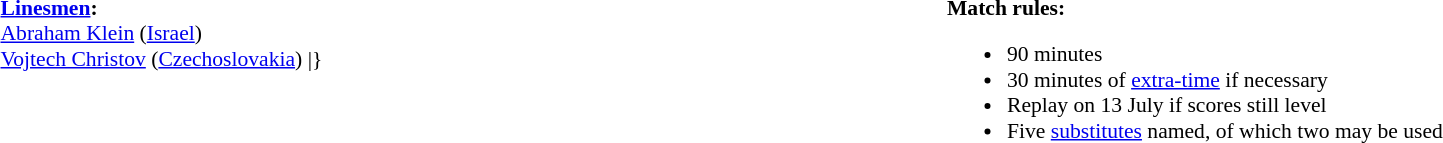<table width=100% style="font-size:90%">
<tr>
<td width=50% valign=top><br><strong><a href='#'>Linesmen</a>:</strong>
<br><a href='#'>Abraham Klein</a> (<a href='#'>Israel</a>)
<br><a href='#'>Vojtech Christov</a> (<a href='#'>Czechoslovakia</a>)
<includeonly>|}</includeonly></td>
<td width=50% valign=top><br><strong>Match rules:</strong><ul><li>90 minutes</li><li>30 minutes of <a href='#'>extra-time</a> if necessary</li><li>Replay on 13 July if scores still level</li><li>Five <a href='#'>substitutes</a> named, of which two may be used</li></ul></td>
</tr>
</table>
